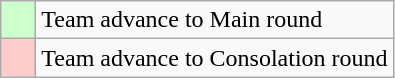<table class="wikitable">
<tr>
<td style="background:#cfc;">    </td>
<td>Team advance to Main round</td>
</tr>
<tr>
<td style="background:#fcc;">    </td>
<td>Team advance to Consolation round</td>
</tr>
</table>
